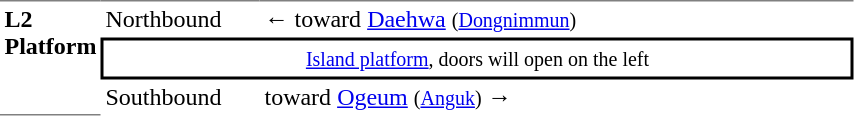<table table border=0 cellspacing=0 cellpadding=3>
<tr>
<td style="border-top:solid 1px gray;border-bottom:solid 1px gray;" width=50 rowspan=10 valign=top><strong>L2<br>Platform</strong></td>
<td style="border-bottom:solid 0px gray;border-top:solid 1px gray;" width=100>Northbound</td>
<td style="border-bottom:solid 0px gray;border-top:solid 1px gray;" width=390>←  toward <a href='#'>Daehwa</a> <small>(<a href='#'>Dongnimmun</a>)</small></td>
</tr>
<tr>
<td style="border-top:solid 2px black;border-right:solid 2px black;border-left:solid 2px black;border-bottom:solid 2px black;text-align:center;" colspan=2><small><a href='#'>Island platform</a>, doors will open on the left</small></td>
</tr>
<tr>
<td>Southbound</td>
<td>  toward <a href='#'>Ogeum</a> <small>(<a href='#'>Anguk</a>)</small> →</td>
</tr>
</table>
